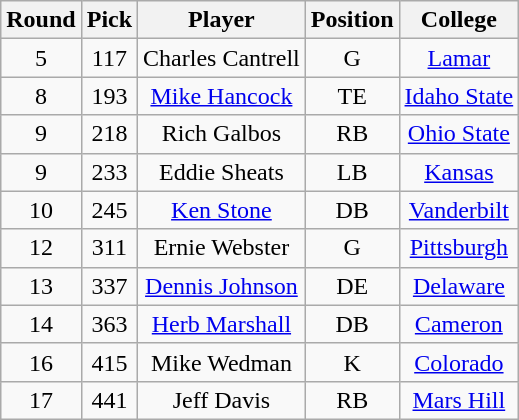<table class="wikitable sortable sortable"  style="text-align:center;">
<tr>
<th>Round</th>
<th>Pick</th>
<th>Player</th>
<th>Position</th>
<th>College</th>
</tr>
<tr>
<td>5</td>
<td>117</td>
<td>Charles Cantrell</td>
<td>G</td>
<td><a href='#'>Lamar</a></td>
</tr>
<tr>
<td>8</td>
<td>193</td>
<td><a href='#'>Mike Hancock</a></td>
<td>TE</td>
<td><a href='#'>Idaho State</a></td>
</tr>
<tr>
<td>9</td>
<td>218</td>
<td>Rich Galbos</td>
<td>RB</td>
<td><a href='#'>Ohio State</a></td>
</tr>
<tr>
<td>9</td>
<td>233</td>
<td>Eddie Sheats</td>
<td>LB</td>
<td><a href='#'>Kansas</a></td>
</tr>
<tr>
<td>10</td>
<td>245</td>
<td><a href='#'>Ken Stone</a></td>
<td>DB</td>
<td><a href='#'>Vanderbilt</a></td>
</tr>
<tr>
<td>12</td>
<td>311</td>
<td>Ernie Webster</td>
<td>G</td>
<td><a href='#'>Pittsburgh</a></td>
</tr>
<tr>
<td>13</td>
<td>337</td>
<td><a href='#'>Dennis Johnson</a></td>
<td>DE</td>
<td><a href='#'>Delaware</a></td>
</tr>
<tr>
<td>14</td>
<td>363</td>
<td><a href='#'>Herb Marshall</a></td>
<td>DB</td>
<td><a href='#'>Cameron</a></td>
</tr>
<tr>
<td>16</td>
<td>415</td>
<td>Mike Wedman</td>
<td>K</td>
<td><a href='#'>Colorado</a></td>
</tr>
<tr>
<td>17</td>
<td>441</td>
<td>Jeff Davis</td>
<td>RB</td>
<td><a href='#'>Mars Hill</a></td>
</tr>
</table>
